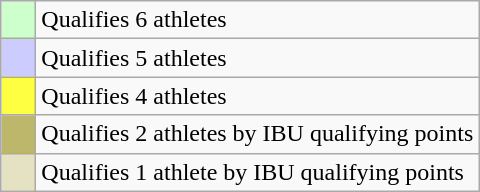<table class="wikitable">
<tr>
<td style="background: #ccffcc;">    </td>
<td>Qualifies 6 athletes</td>
</tr>
<tr>
<td style="background: #ccccff;">    </td>
<td>Qualifies 5 athletes</td>
</tr>
<tr>
<td style="background: #ffff42;">    </td>
<td>Qualifies 4 athletes</td>
</tr>
<tr>
<td style="background: #BDB76B;">    </td>
<td>Qualifies 2 athletes by IBU qualifying points</td>
</tr>
<tr>
<td style="background: #e4e2c3;">    </td>
<td>Qualifies 1 athlete by IBU qualifying points</td>
</tr>
</table>
